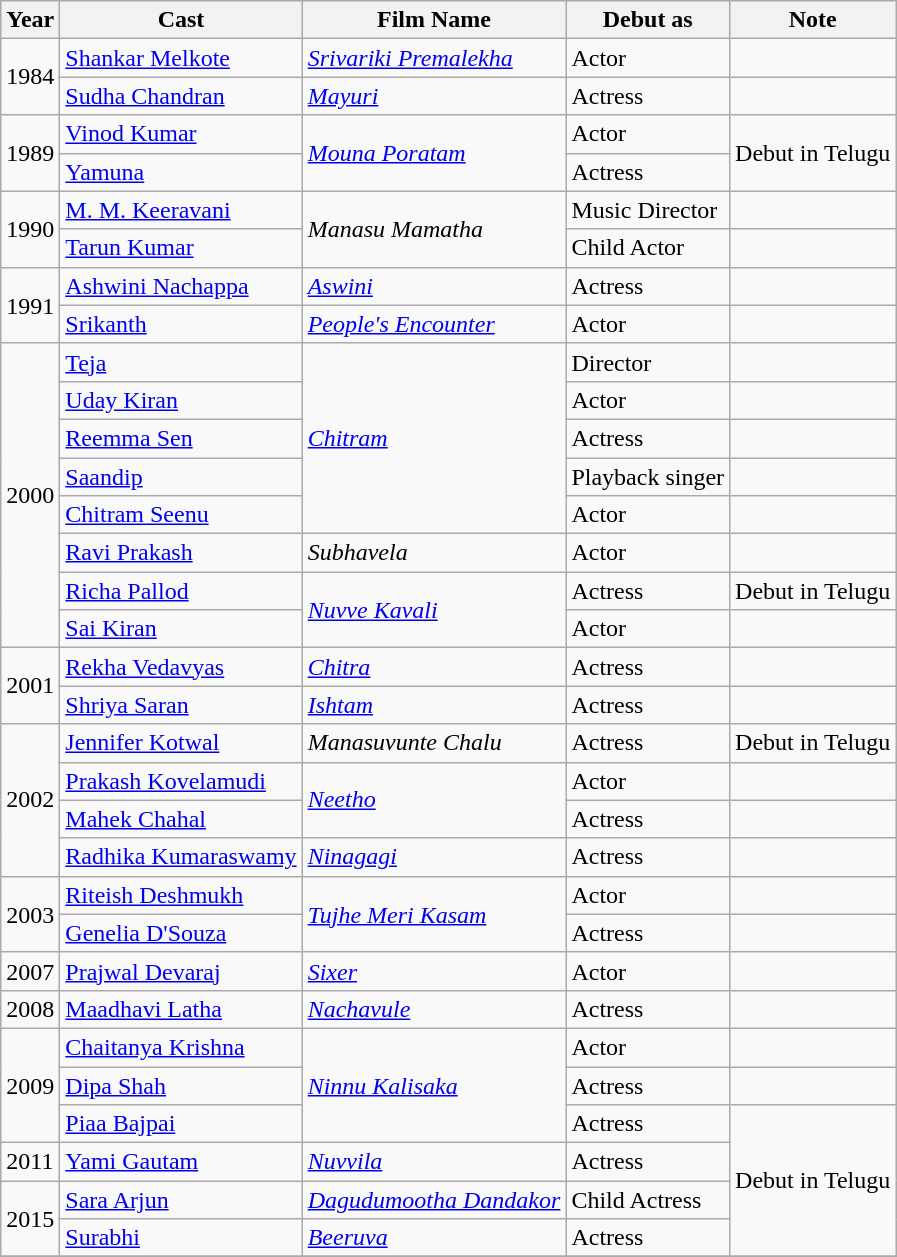<table class="wikitable">
<tr>
<th>Year</th>
<th>Cast</th>
<th>Film Name</th>
<th>Debut as</th>
<th>Note</th>
</tr>
<tr>
<td rowspan="2">1984</td>
<td><a href='#'>Shankar Melkote</a></td>
<td><em><a href='#'>Srivariki Premalekha</a></em></td>
<td>Actor</td>
<td></td>
</tr>
<tr>
<td><a href='#'>Sudha Chandran</a></td>
<td><em><a href='#'>Mayuri</a></em></td>
<td>Actress</td>
<td></td>
</tr>
<tr>
<td rowspan="2">1989</td>
<td><a href='#'>Vinod Kumar</a></td>
<td rowspan="2"><em><a href='#'>Mouna Poratam</a></em></td>
<td>Actor</td>
<td rowspan="2">Debut in Telugu</td>
</tr>
<tr>
<td><a href='#'>Yamuna</a></td>
<td>Actress</td>
</tr>
<tr>
<td rowspan="2">1990</td>
<td><a href='#'>M. M. Keeravani</a></td>
<td rowspan="2"><em>Manasu Mamatha</em></td>
<td>Music Director</td>
<td></td>
</tr>
<tr>
<td><a href='#'>Tarun Kumar</a></td>
<td>Child Actor</td>
<td></td>
</tr>
<tr>
<td rowspan="2">1991</td>
<td><a href='#'>Ashwini Nachappa</a></td>
<td><em><a href='#'>Aswini</a></em></td>
<td>Actress</td>
<td></td>
</tr>
<tr>
<td><a href='#'>Srikanth</a></td>
<td><em><a href='#'>People's Encounter</a></em></td>
<td>Actor</td>
<td></td>
</tr>
<tr>
<td rowspan="8">2000</td>
<td><a href='#'>Teja</a></td>
<td rowspan="5"><em><a href='#'>Chitram</a></em></td>
<td>Director</td>
<td></td>
</tr>
<tr>
<td><a href='#'>Uday Kiran</a></td>
<td>Actor</td>
<td></td>
</tr>
<tr>
<td><a href='#'>Reemma Sen</a></td>
<td>Actress</td>
<td></td>
</tr>
<tr>
<td><a href='#'>Saandip</a></td>
<td>Playback singer</td>
<td></td>
</tr>
<tr>
<td><a href='#'>Chitram Seenu</a></td>
<td>Actor</td>
<td></td>
</tr>
<tr>
<td><a href='#'>Ravi Prakash</a></td>
<td><em>Subhavela</em></td>
<td>Actor</td>
<td></td>
</tr>
<tr>
<td><a href='#'>Richa Pallod</a></td>
<td rowspan="2"><em><a href='#'>Nuvve Kavali</a></em></td>
<td>Actress</td>
<td>Debut in Telugu</td>
</tr>
<tr>
<td><a href='#'>Sai Kiran</a></td>
<td>Actor</td>
<td></td>
</tr>
<tr>
<td rowspan="2">2001</td>
<td><a href='#'>Rekha Vedavyas</a></td>
<td><em><a href='#'>Chitra</a></em></td>
<td>Actress</td>
<td></td>
</tr>
<tr>
<td><a href='#'>Shriya Saran</a></td>
<td><em><a href='#'>Ishtam</a></em></td>
<td>Actress</td>
<td></td>
</tr>
<tr>
<td rowspan="4">2002</td>
<td><a href='#'>Jennifer Kotwal</a></td>
<td><em>Manasuvunte Chalu</em></td>
<td>Actress</td>
<td>Debut in Telugu</td>
</tr>
<tr>
<td><a href='#'>Prakash Kovelamudi</a></td>
<td rowspan="2"><em><a href='#'>Neetho</a></em></td>
<td>Actor</td>
<td></td>
</tr>
<tr>
<td><a href='#'>Mahek Chahal</a></td>
<td>Actress</td>
<td></td>
</tr>
<tr>
<td><a href='#'>Radhika Kumaraswamy</a></td>
<td><em><a href='#'>Ninagagi</a></em></td>
<td>Actress</td>
<td></td>
</tr>
<tr>
<td rowspan="2">2003</td>
<td><a href='#'>Riteish Deshmukh</a></td>
<td rowspan="2"><em><a href='#'>Tujhe Meri Kasam</a></em></td>
<td>Actor</td>
<td></td>
</tr>
<tr>
<td><a href='#'>Genelia D'Souza</a></td>
<td>Actress</td>
<td></td>
</tr>
<tr>
<td>2007</td>
<td><a href='#'>Prajwal Devaraj</a></td>
<td><em><a href='#'>Sixer</a></em></td>
<td>Actor</td>
<td></td>
</tr>
<tr>
<td>2008</td>
<td><a href='#'>Maadhavi Latha</a></td>
<td><em><a href='#'>Nachavule</a></em></td>
<td>Actress</td>
<td></td>
</tr>
<tr>
<td rowspan="3">2009</td>
<td><a href='#'>Chaitanya Krishna</a></td>
<td rowspan="3"><em><a href='#'>Ninnu Kalisaka</a></em></td>
<td>Actor</td>
<td></td>
</tr>
<tr>
<td><a href='#'>Dipa Shah</a></td>
<td>Actress</td>
<td></td>
</tr>
<tr>
<td><a href='#'>Piaa Bajpai</a></td>
<td>Actress</td>
<td rowspan="4">Debut in Telugu</td>
</tr>
<tr>
<td>2011</td>
<td><a href='#'>Yami Gautam</a></td>
<td><em><a href='#'>Nuvvila</a></em></td>
<td>Actress</td>
</tr>
<tr>
<td rowspan="2">2015</td>
<td><a href='#'>Sara Arjun</a></td>
<td><em><a href='#'>Dagudumootha Dandakor</a></em></td>
<td>Child Actress</td>
</tr>
<tr>
<td><a href='#'>Surabhi</a></td>
<td><em><a href='#'>Beeruva</a></em></td>
<td>Actress</td>
</tr>
<tr>
</tr>
</table>
